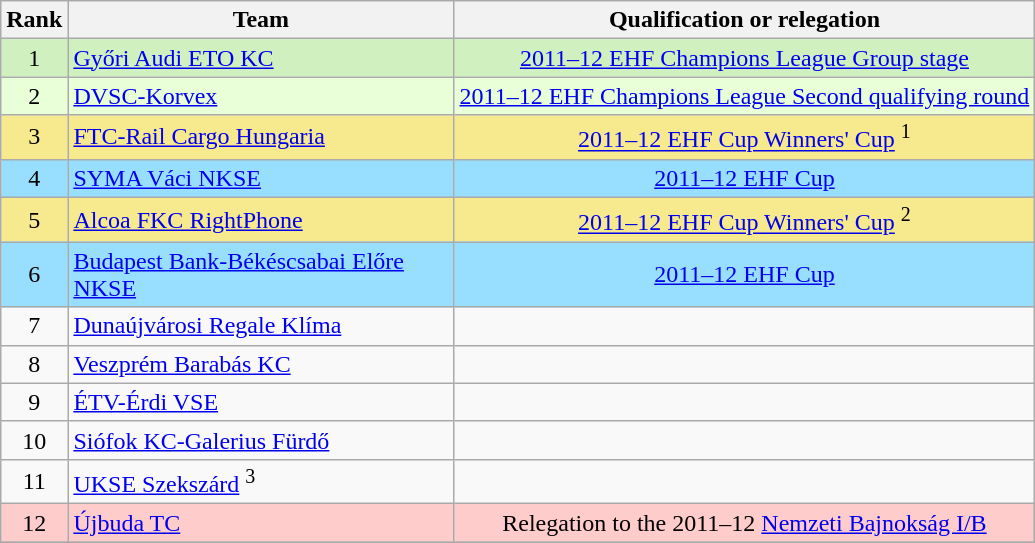<table class="wikitable">
<tr>
<th>Rank</th>
<th>Team</th>
<th>Qualification or relegation</th>
</tr>
<tr>
<td align="center" bgcolor=#D0F0C0>1</td>
<td width=250 align="left" bgcolor=#D0F0C0><a href='#'>Győri Audi ETO KC</a></td>
<td width=380 align="center" bgcolor=#D0F0C0><a href='#'>2011–12 EHF Champions League Group stage</a></td>
</tr>
<tr>
<td align="center" bgcolor=#E8FFD8>2</td>
<td align="left" bgcolor=#E8FFD8><a href='#'>DVSC-Korvex</a></td>
<td align="center" bgcolor=#E8FFD8><a href='#'>2011–12 EHF Champions League Second qualifying round</a></td>
</tr>
<tr>
<td align="center" bgcolor=#F7E98E>3</td>
<td align="left" bgcolor=#F7E98E><a href='#'>FTC-Rail Cargo Hungaria</a></td>
<td align="center" bgcolor=#F7E98E><a href='#'>2011–12 EHF Cup Winners' Cup</a> <sup>1</sup></td>
</tr>
<tr>
<td align="center" bgcolor=#97DEFF>4</td>
<td align="left" bgcolor=#97DEFF><a href='#'>SYMA Váci NKSE</a></td>
<td align="center" bgcolor=#97DEFF><a href='#'>2011–12 EHF Cup</a></td>
</tr>
<tr>
<td align="center" bgcolor=#F7E98E>5</td>
<td align="left" bgcolor=#F7E98E><a href='#'>Alcoa FKC RightPhone</a></td>
<td align="center" bgcolor=#F7E98E><a href='#'>2011–12 EHF Cup Winners' Cup</a> <sup>2</sup></td>
</tr>
<tr>
<td align="center" bgcolor=#97DEFF>6</td>
<td align="left" bgcolor=#97DEFF><a href='#'>Budapest Bank-Békéscsabai Előre NKSE</a></td>
<td align="center" bgcolor=#97DEFF><a href='#'>2011–12 EHF Cup</a></td>
</tr>
<tr>
<td align="center" bgcolor=>7</td>
<td align="left" bgcolor=><a href='#'>Dunaújvárosi Regale Klíma</a></td>
<td align="center" bgcolor=></td>
</tr>
<tr>
<td align="center" bgcolor=>8</td>
<td align="left" bgcolor=><a href='#'>Veszprém Barabás KC</a></td>
<td align="center" bgcolor=></td>
</tr>
<tr>
<td align="center" bgcolor=>9</td>
<td align="left" bgcolor=><a href='#'>ÉTV-Érdi VSE</a></td>
<td align="center" bgcolor=></td>
</tr>
<tr>
<td align="center" bgcolor=>10</td>
<td align="left" bgcolor=><a href='#'>Siófok KC-Galerius Fürdő</a></td>
<td align="center" bgcolor=></td>
</tr>
<tr>
<td align="center" bgcolor=>11</td>
<td align="left" bgcolor=><a href='#'>UKSE Szekszárd</a> <sup>3</sup></td>
<td></td>
</tr>
<tr>
<td align="center" bgcolor=#FFCCCC>12</td>
<td align="left" bgcolor=#FFCCCC><a href='#'>Újbuda TC</a></td>
<td align="center" bgcolor=#FFCCCC>Relegation to the 2011–12 <a href='#'>Nemzeti Bajnokság I/B</a></td>
</tr>
<tr>
</tr>
</table>
